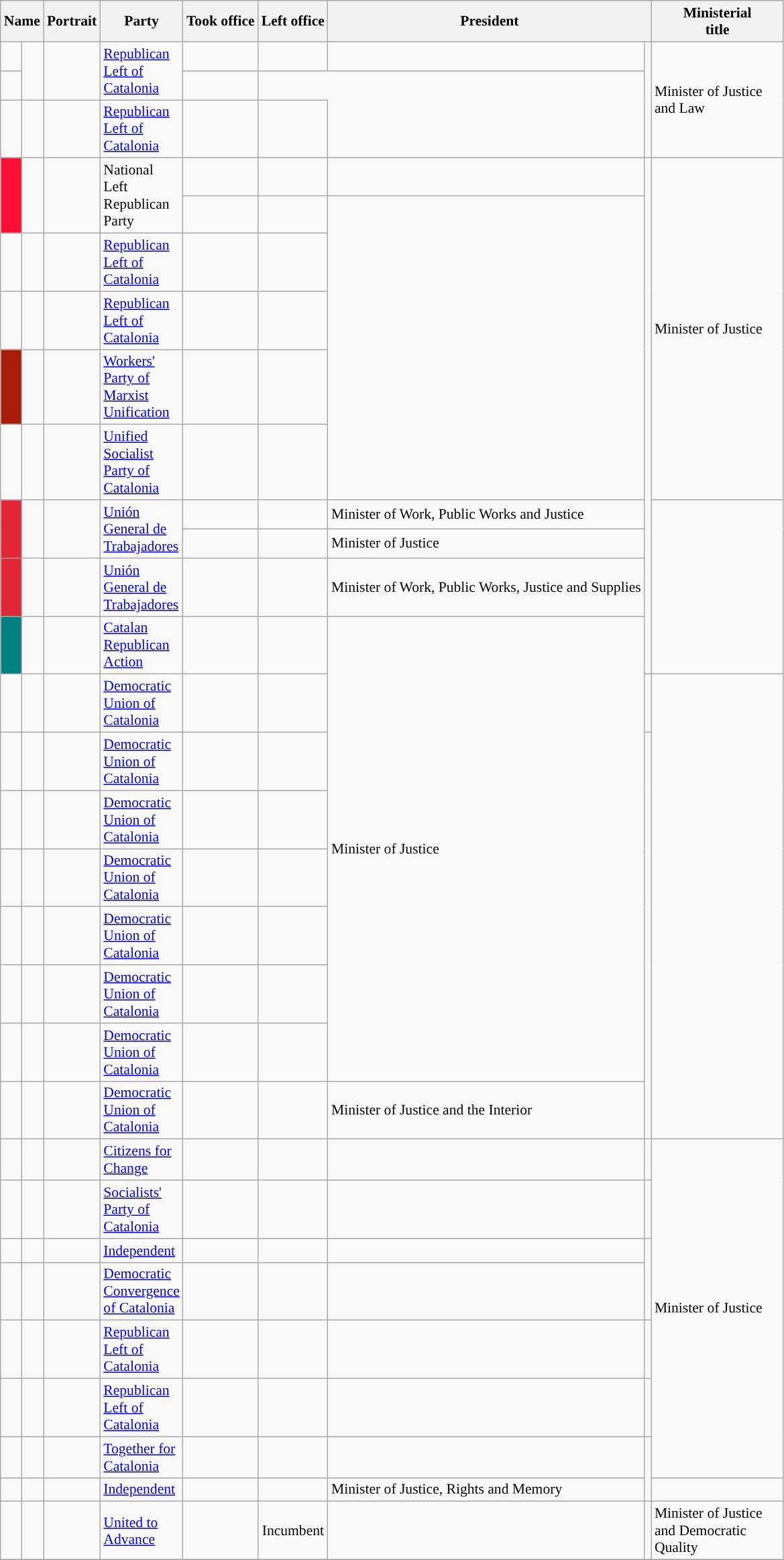<table class="wikitable plainrowheaders sortable" style="font-size:90%; text-align:left;">
<tr>
<th scope=col colspan="2">Name</th>
<th scope=col class=unsortable>Portrait</th>
<th scope=col width=50px>Party</th>
<th scope=col>Took office</th>
<th scope=col>Left office</th>
<th scope=col colspan="2">President</th>
<th width=125px>Ministerial<br>title</th>
</tr>
<tr>
<td !align="center" style="background:"></td>
<td rowspan=2></td>
<td align=center rowspan=2></td>
<td rowspan=2><a href='#'>Republican Left of Catalonia</a></td>
<td align=center></td>
<td align=center></td>
<td !align="center" style="background:"></td>
<td rowspan=3></td>
<td rowspan=3>Minister of Justice and Law</td>
</tr>
<tr>
<td align=center></td>
<td align=center></td>
</tr>
<tr>
<td !align="center" style="background:"></td>
<td></td>
<td align=center></td>
<td><a href='#'>Republican Left of Catalonia</a></td>
<td align=center></td>
<td align=center></td>
</tr>
<tr>
<td !align="center" bgcolor="#fd0e35" rowspan=2></td>
<td rowspan=2></td>
<td align=center  rowspan=2></td>
<td rowspan=2>National Left Republican Party</td>
<td align=center></td>
<td align=center></td>
<td !align="center" style="background:"></td>
<td rowspan=10></td>
<td rowspan=6>Minister of Justice</td>
</tr>
<tr>
<td align=center></td>
<td align=center></td>
</tr>
<tr>
<td !align="center" style="background:"></td>
<td></td>
<td align=center></td>
<td><a href='#'>Republican Left of Catalonia</a></td>
<td align=center></td>
<td align=center></td>
</tr>
<tr>
<td !align="center" style="background:"></td>
<td></td>
<td align=center></td>
<td><a href='#'>Republican Left of Catalonia</a></td>
<td align=center></td>
<td align=center></td>
</tr>
<tr>
<td !align="center" bgcolor="#a81c07"></td>
<td></td>
<td align=center></td>
<td><a href='#'>Workers' Party of Marxist Unification</a></td>
<td align=center></td>
<td align=center></td>
</tr>
<tr>
<td !align="center" style="background:"></td>
<td></td>
<td align=center></td>
<td><a href='#'>Unified Socialist Party of Catalonia</a></td>
<td align=center></td>
<td align=center></td>
</tr>
<tr>
<td !align="center" bgcolor="#e32636" rowspan=2></td>
<td rowspan=2></td>
<td align=center rowspan=2></td>
<td rowspan=2><a href='#'>Unión General de Trabajadores</a></td>
<td align=center></td>
<td align=center></td>
<td>Minister of Work, Public Works and Justice</td>
</tr>
<tr>
<td align=center></td>
<td align=center></td>
<td>Minister of Justice</td>
</tr>
<tr>
<td !align="center" bgcolor="#e32636"></td>
<td></td>
<td align=center></td>
<td><a href='#'>Unión General de Trabajadores</a></td>
<td align=center></td>
<td align=center></td>
<td>Minister of Work, Public Works, Justice and Supplies</td>
</tr>
<tr>
<td !align="center" bgcolor="#008080"></td>
<td></td>
<td align=center></td>
<td><a href='#'>Catalan Republican Action</a></td>
<td align=center></td>
<td align=center></td>
<td rowspan=8>Minister of Justice</td>
</tr>
<tr>
<td !align="center" style="background:"></td>
<td></td>
<td align=center></td>
<td><a href='#'>Democratic Union of Catalonia</a></td>
<td align=center></td>
<td align=center></td>
<td !align="center" style="background:"></td>
<td rowspan=8></td>
</tr>
<tr>
<td !align="center" style="background:"></td>
<td></td>
<td align=center></td>
<td><a href='#'>Democratic Union of Catalonia</a></td>
<td align=center></td>
<td align=center></td>
</tr>
<tr>
<td !align="center" style="background:"></td>
<td></td>
<td align=center></td>
<td><a href='#'>Democratic Union of Catalonia</a></td>
<td align=center></td>
<td align=center></td>
</tr>
<tr>
<td !align="center" style="background:"></td>
<td></td>
<td align=center></td>
<td><a href='#'>Democratic Union of Catalonia</a></td>
<td align=center></td>
<td align=center></td>
</tr>
<tr>
<td !align="center" style="background:"></td>
<td></td>
<td align=center></td>
<td><a href='#'>Democratic Union of Catalonia</a></td>
<td align=center></td>
<td align=center></td>
</tr>
<tr>
<td !align="center" style="background:"></td>
<td></td>
<td align=center></td>
<td><a href='#'>Democratic Union of Catalonia</a></td>
<td align=center></td>
<td align=center></td>
</tr>
<tr>
<td !align="center" style="background:"></td>
<td></td>
<td align=center></td>
<td><a href='#'>Democratic Union of Catalonia</a></td>
<td align=center></td>
<td align=center></td>
</tr>
<tr>
<td !align="center" style="background:"></td>
<td></td>
<td align=center></td>
<td><a href='#'>Democratic Union of Catalonia</a></td>
<td align=center></td>
<td align=center></td>
<td>Minister of Justice and the Interior</td>
</tr>
<tr>
<td !align="center" style="background:"></td>
<td></td>
<td align=center></td>
<td><a href='#'>Citizens for Change</a></td>
<td align=center></td>
<td align=center></td>
<td !align="center" style="background:"></td>
<td></td>
<td rowspan="7">Minister of Justice<br></td>
</tr>
<tr>
<td !align="center" style="background:"></td>
<td></td>
<td align=center></td>
<td><a href='#'>Socialists' Party of Catalonia</a></td>
<td align=center></td>
<td align=center></td>
<td !align="center" style="background:"></td>
<td></td>
</tr>
<tr>
<td !align="center" style="background:"></td>
<td></td>
<td align=center></td>
<td><a href='#'>Independent</a></td>
<td align=center></td>
<td align=center></td>
<td !align="center" style="background:"></td>
<td rowspan=2></td>
</tr>
<tr>
<td !align="center" style="background:"></td>
<td></td>
<td align=center></td>
<td><a href='#'>Democratic Convergence of Catalonia</a></td>
<td align=center></td>
<td align=center></td>
</tr>
<tr>
<td !align="center" style="background:"></td>
<td></td>
<td align=center></td>
<td><a href='#'>Republican Left of Catalonia</a></td>
<td align=center></td>
<td align=center></td>
<td !align="center" style="background:"></td>
<td></td>
</tr>
<tr>
<td !align="center" style="background:"></td>
<td></td>
<td align=center></td>
<td><a href='#'>Republican Left of Catalonia</a></td>
<td align=center></td>
<td align=center></td>
<td style="background:"></td>
<td></td>
</tr>
<tr>
<td !align="center" style="background:"></td>
<td></td>
<td align=center></td>
<td><a href='#'>Together for Catalonia</a></td>
<td align=center></td>
<td align=center></td>
<td !align="center" style="background:"></td>
<td rowspan=2></td>
</tr>
<tr>
<td !align="center" style="background:"></td>
<td></td>
<td align=center></td>
<td><a href='#'>Independent</a></td>
<td align=center></td>
<td align=center></td>
<td>Minister of Justice, Rights and Memory</td>
</tr>
<tr>
<td !align="center" style="background:"></td>
<td></td>
<td align=center></td>
<td><a href='#'>United to Advance</a></td>
<td align=center></td>
<td align=center>Incumbent</td>
<td !align="center" style="background:"></td>
<td></td>
<td>Minister of Justice and Democratic Quality</td>
</tr>
<tr>
</tr>
</table>
